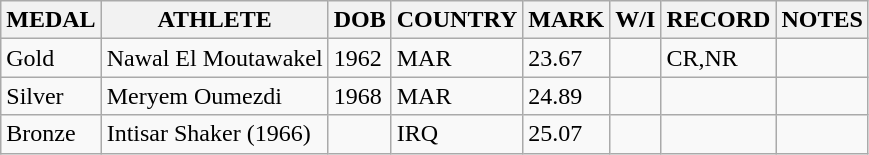<table class="wikitable">
<tr>
<th>MEDAL</th>
<th>ATHLETE</th>
<th>DOB</th>
<th>COUNTRY</th>
<th>MARK</th>
<th>W/I</th>
<th>RECORD</th>
<th>NOTES</th>
</tr>
<tr>
<td>Gold</td>
<td>Nawal El Moutawakel</td>
<td>1962</td>
<td>MAR</td>
<td>23.67</td>
<td></td>
<td>CR,NR</td>
<td></td>
</tr>
<tr>
<td>Silver</td>
<td>Meryem Oumezdi</td>
<td>1968</td>
<td>MAR</td>
<td>24.89</td>
<td></td>
<td></td>
<td></td>
</tr>
<tr>
<td>Bronze</td>
<td>Intisar Shaker (1966)</td>
<td></td>
<td>IRQ</td>
<td>25.07</td>
<td></td>
<td></td>
<td></td>
</tr>
</table>
